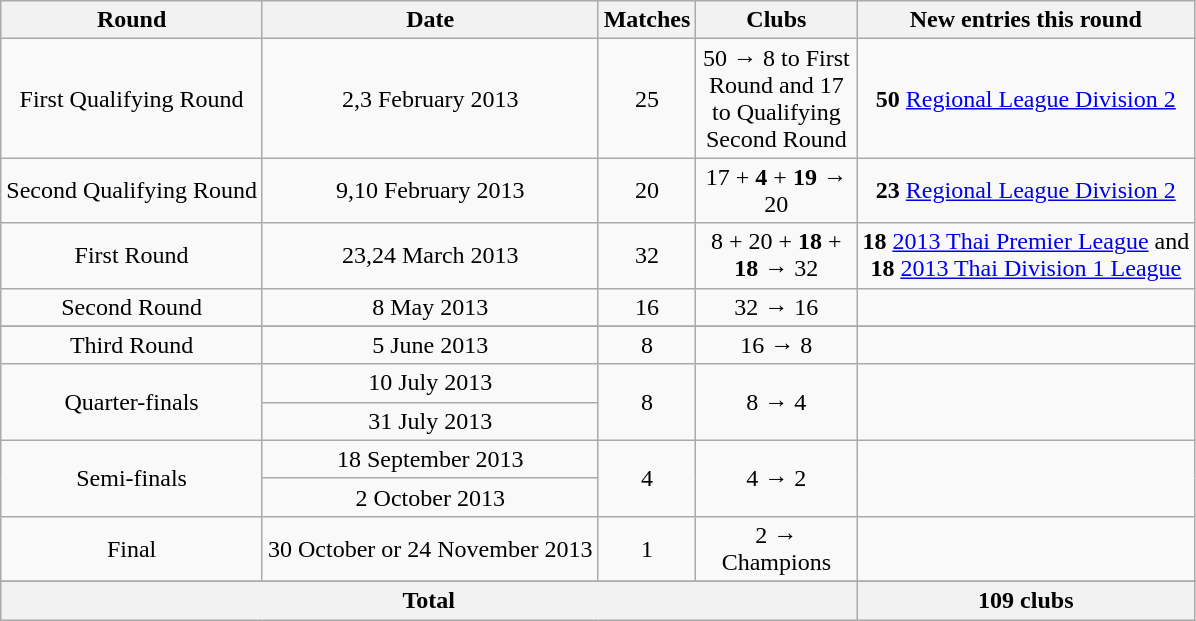<table class="wikitable">
<tr>
<th>Round</th>
<th>Date</th>
<th>Matches</th>
<th width=100>Clubs</th>
<th>New entries this round</th>
</tr>
<tr align=center>
<td>First Qualifying Round</td>
<td>2,3 February 2013</td>
<td>25</td>
<td>50 → 8 to First Round and 17 to Qualifying Second Round</td>
<td><strong>50</strong> <a href='#'>Regional League Division 2</a></td>
</tr>
<tr align=center>
<td>Second Qualifying Round</td>
<td>9,10 February 2013</td>
<td>20</td>
<td>17 + <strong>4</strong> + <strong>19</strong> → 20</td>
<td><strong>23</strong> <a href='#'>Regional League Division 2</a></td>
</tr>
<tr align=center>
<td>First Round</td>
<td>23,24 March 2013</td>
<td>32</td>
<td>8 + 20 + <strong>18</strong> + <strong>18</strong> → 32</td>
<td><strong>18</strong> <a href='#'>2013 Thai Premier League</a> and <br><strong>18</strong> <a href='#'>2013 Thai Division 1 League</a></td>
</tr>
<tr align=center>
<td>Second Round</td>
<td>8 May 2013</td>
<td>16</td>
<td>32 → 16</td>
<td></td>
</tr>
<tr align=center>
</tr>
<tr align=center>
<td>Third Round</td>
<td>5 June 2013</td>
<td>8</td>
<td>16 → 8</td>
<td></td>
</tr>
<tr align=center>
<td rowspan="2">Quarter-finals</td>
<td>10 July 2013</td>
<td rowspan="2" align="center">8</td>
<td rowspan="2" align="center">8 → 4</td>
<td rowspan="2" align="center"></td>
</tr>
<tr align=center>
<td>31 July 2013</td>
</tr>
<tr align=center>
<td rowspan="2">Semi-finals</td>
<td>18 September 2013</td>
<td rowspan="2" align="center">4</td>
<td rowspan="2" align="center">4 → 2</td>
<td rowspan="2" align="center"></td>
</tr>
<tr align=center>
<td>2 October 2013</td>
</tr>
<tr align=center>
<td>Final</td>
<td>30 October or 24 November 2013</td>
<td>1</td>
<td>2 → Champions</td>
<td></td>
</tr>
<tr align=left|>
</tr>
<tr>
<th colspan=4>Total</th>
<th>109 clubs</th>
</tr>
</table>
